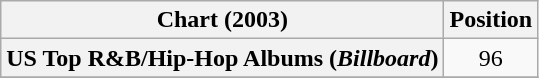<table class="wikitable sortable plainrowheaders" style="text-align:center">
<tr>
<th scope="col">Chart (2003)</th>
<th scope="col">Position</th>
</tr>
<tr>
<th scope="row">US Top R&B/Hip-Hop Albums (<em>Billboard</em>)</th>
<td style="text-align:center;">96</td>
</tr>
<tr>
</tr>
</table>
